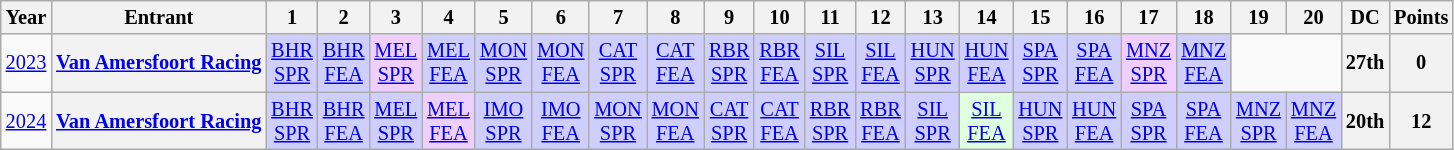<table class="wikitable" style="text-align:center; font-size:85%">
<tr>
<th>Year</th>
<th>Entrant</th>
<th>1</th>
<th>2</th>
<th>3</th>
<th>4</th>
<th>5</th>
<th>6</th>
<th>7</th>
<th>8</th>
<th>9</th>
<th>10</th>
<th>11</th>
<th>12</th>
<th>13</th>
<th>14</th>
<th>15</th>
<th>16</th>
<th>17</th>
<th>18</th>
<th>19</th>
<th>20</th>
<th>DC</th>
<th>Points</th>
</tr>
<tr>
<td><a href='#'>2023</a></td>
<th nowrap><a href='#'>Van Amersfoort Racing</a></th>
<td style="background:#CFCFFF;"><a href='#'>BHR<br>SPR</a><br></td>
<td style="background:#CFCFFF;"><a href='#'>BHR<br>FEA</a><br></td>
<td style="background:#EFCFFF;"><a href='#'>MEL<br>SPR</a><br></td>
<td style="background:#CFCFFF;"><a href='#'>MEL<br>FEA</a><br></td>
<td style="background:#CFCFFF;"><a href='#'>MON<br>SPR</a><br></td>
<td style="background:#CFCFFF;"><a href='#'>MON<br>FEA</a><br></td>
<td style="background:#CFCFFF;"><a href='#'>CAT<br>SPR</a><br></td>
<td style="background:#CFCFFF;"><a href='#'>CAT<br>FEA</a><br></td>
<td style="background:#CFCFFF;"><a href='#'>RBR<br>SPR</a><br></td>
<td style="background:#CFCFFF;"><a href='#'>RBR<br>FEA</a><br></td>
<td style="background:#CFCFFF;"><a href='#'>SIL<br>SPR</a><br></td>
<td style="background:#CFCFFF;"><a href='#'>SIL<br>FEA</a><br></td>
<td style="background:#CFCFFF;"><a href='#'>HUN<br>SPR</a><br></td>
<td style="background:#CFCFFF;"><a href='#'>HUN<br>FEA</a><br></td>
<td style="background:#CFCFFF;"><a href='#'>SPA<br>SPR</a><br></td>
<td style="background:#CFCFFF;"><a href='#'>SPA<br>FEA</a><br></td>
<td style="background:#EFCFFF;"><a href='#'>MNZ<br>SPR</a><br></td>
<td style="background:#CFCFFF;"><a href='#'>MNZ<br>FEA</a><br></td>
<td colspan=2></td>
<th>27th</th>
<th>0</th>
</tr>
<tr>
<td><a href='#'>2024</a></td>
<th nowrap><a href='#'>Van Amersfoort Racing</a></th>
<td style="background:#CFCFFF;"><a href='#'>BHR<br>SPR</a><br></td>
<td style="background:#CFCFFF;"><a href='#'>BHR<br>FEA</a><br></td>
<td style="background:#CFCFFF;"><a href='#'>MEL<br>SPR</a><br></td>
<td style="background:#EFCFFF;"><a href='#'>MEL<br>FEA</a><br></td>
<td style="background:#CFCFFF;"><a href='#'>IMO<br>SPR</a><br></td>
<td style="background:#CFCFFF;"><a href='#'>IMO<br>FEA</a><br></td>
<td style="background:#CFCFFF;"><a href='#'>MON<br>SPR</a><br></td>
<td style="background:#CFCFFF;"><a href='#'>MON<br>FEA</a><br></td>
<td style="background:#CFCFFF;"><a href='#'>CAT<br>SPR</a><br></td>
<td style="background:#CFCFFF;"><a href='#'>CAT<br>FEA</a><br></td>
<td style="background:#CFCFFF;"><a href='#'>RBR<br>SPR</a><br></td>
<td style="background:#CFCFFF;"><a href='#'>RBR<br>FEA</a><br></td>
<td style="background:#CFCFFF;"><a href='#'>SIL<br>SPR</a><br></td>
<td style="background:#DFFFDF;"><a href='#'>SIL<br>FEA</a><br></td>
<td style="background:#CFCFFF;"><a href='#'>HUN<br>SPR</a><br></td>
<td style="background:#CFCFFF;"><a href='#'>HUN<br>FEA</a><br></td>
<td style="background:#CFCFFF;"><a href='#'>SPA<br>SPR</a><br></td>
<td style="background:#CFCFFF;"><a href='#'>SPA<br>FEA</a><br></td>
<td style="background:#CFCFFF;"><a href='#'>MNZ<br>SPR</a><br></td>
<td style="background:#CFCFFF;"><a href='#'>MNZ<br>FEA</a><br></td>
<th style="background:#;">20th</th>
<th style="background:#;">12</th>
</tr>
</table>
